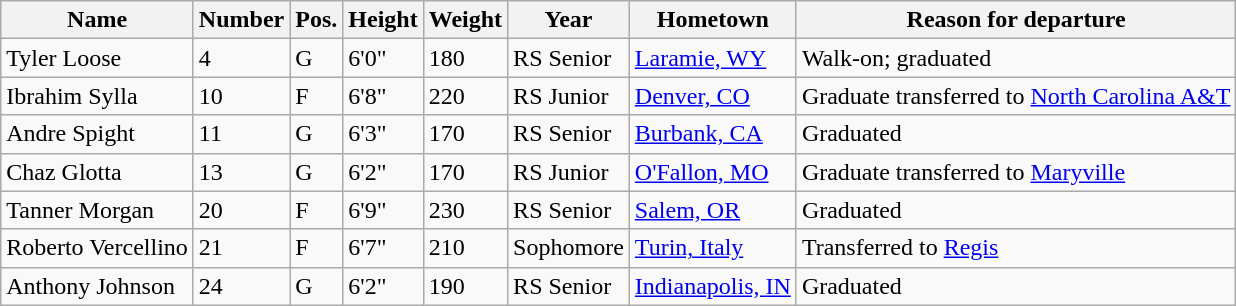<table class="wikitable sortable" border="1">
<tr>
<th>Name</th>
<th>Number</th>
<th>Pos.</th>
<th>Height</th>
<th>Weight</th>
<th>Year</th>
<th>Hometown</th>
<th class="unsortable">Reason for departure</th>
</tr>
<tr>
<td>Tyler Loose</td>
<td>4</td>
<td>G</td>
<td>6'0"</td>
<td>180</td>
<td>RS Senior</td>
<td><a href='#'>Laramie, WY</a></td>
<td>Walk-on; graduated</td>
</tr>
<tr>
<td>Ibrahim Sylla</td>
<td>10</td>
<td>F</td>
<td>6'8"</td>
<td>220</td>
<td>RS Junior</td>
<td><a href='#'>Denver, CO</a></td>
<td>Graduate transferred to <a href='#'>North Carolina A&T</a></td>
</tr>
<tr>
<td>Andre Spight</td>
<td>11</td>
<td>G</td>
<td>6'3"</td>
<td>170</td>
<td>RS Senior</td>
<td><a href='#'>Burbank, CA</a></td>
<td>Graduated</td>
</tr>
<tr>
<td>Chaz Glotta</td>
<td>13</td>
<td>G</td>
<td>6'2"</td>
<td>170</td>
<td>RS Junior</td>
<td><a href='#'>O'Fallon, MO</a></td>
<td>Graduate transferred to <a href='#'>Maryville</a></td>
</tr>
<tr>
<td>Tanner Morgan</td>
<td>20</td>
<td>F</td>
<td>6'9"</td>
<td>230</td>
<td>RS Senior</td>
<td><a href='#'>Salem, OR</a></td>
<td>Graduated</td>
</tr>
<tr>
<td>Roberto Vercellino</td>
<td>21</td>
<td>F</td>
<td>6'7"</td>
<td>210</td>
<td>Sophomore</td>
<td><a href='#'>Turin, Italy</a></td>
<td>Transferred to <a href='#'>Regis</a></td>
</tr>
<tr>
<td>Anthony Johnson</td>
<td>24</td>
<td>G</td>
<td>6'2"</td>
<td>190</td>
<td>RS Senior</td>
<td><a href='#'>Indianapolis, IN</a></td>
<td>Graduated</td>
</tr>
</table>
